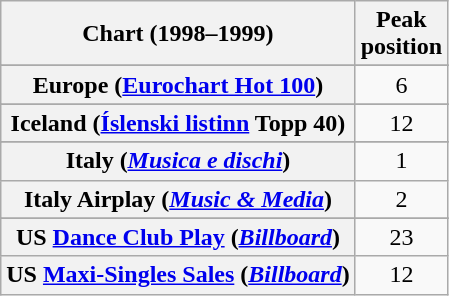<table class="wikitable sortable plainrowheaders" style="text-align:center">
<tr>
<th>Chart (1998–1999)</th>
<th>Peak<br>position</th>
</tr>
<tr>
</tr>
<tr>
</tr>
<tr>
</tr>
<tr>
</tr>
<tr>
</tr>
<tr>
</tr>
<tr>
<th scope="row">Europe (<a href='#'>Eurochart Hot 100</a>)</th>
<td>6</td>
</tr>
<tr>
</tr>
<tr>
</tr>
<tr>
<th scope="row">Iceland (<a href='#'>Íslenski listinn</a> Topp 40)</th>
<td>12</td>
</tr>
<tr>
</tr>
<tr>
<th scope="row">Italy (<em><a href='#'>Musica e dischi</a></em>)</th>
<td>1</td>
</tr>
<tr>
<th scope="row">Italy Airplay (<em><a href='#'>Music & Media</a></em>)</th>
<td>2</td>
</tr>
<tr>
</tr>
<tr>
</tr>
<tr>
</tr>
<tr>
</tr>
<tr>
</tr>
<tr>
</tr>
<tr>
</tr>
<tr>
</tr>
<tr>
</tr>
<tr>
</tr>
<tr>
<th scope="row">US <a href='#'>Dance Club Play</a> (<em><a href='#'>Billboard</a></em>)</th>
<td>23</td>
</tr>
<tr>
<th scope="row">US <a href='#'>Maxi-Singles Sales</a> (<em><a href='#'>Billboard</a></em>)</th>
<td>12</td>
</tr>
</table>
